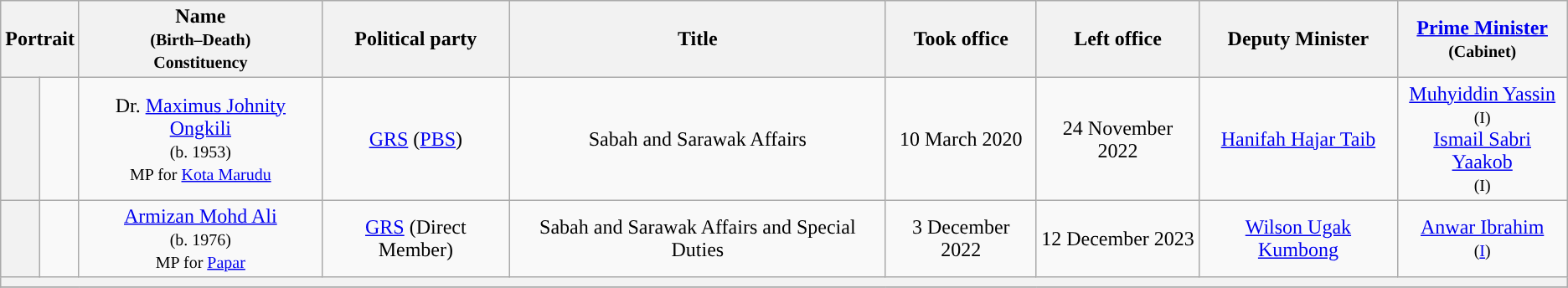<table class="wikitable" style="text-align:center;">
<tr>
<th colspan=2>Portrait</th>
<th>Name<br><small>(Birth–Death)<br>Constituency</small></th>
<th>Political party</th>
<th>Title</th>
<th>Took office</th>
<th>Left office</th>
<th>Deputy Minister</th>
<th><a href='#'>Prime Minister</a><br><small>(Cabinet)</small></th>
</tr>
<tr>
<th style="background:"></th>
<td></td>
<td>Dr. <a href='#'>Maximus Johnity Ongkili</a><br><small>(b. 1953)<br>MP for <a href='#'>Kota Marudu</a></small></td>
<td><a href='#'>GRS</a> (<a href='#'>PBS</a>)</td>
<td>Sabah and Sarawak Affairs</td>
<td>10 March 2020</td>
<td>24 November 2022</td>
<td><a href='#'>Hanifah Hajar Taib</a></td>
<td><a href='#'>Muhyiddin Yassin</a><br><small>(I)</small><br><a href='#'>Ismail Sabri Yaakob</a><br><small>(I)</small></td>
</tr>
<tr>
<th style="background:"></th>
<td></td>
<td><a href='#'>Armizan Mohd Ali</a><br><small>(b. 1976)<br>MP for <a href='#'>Papar</a></small></td>
<td><a href='#'>GRS</a> (Direct Member)</td>
<td>Sabah and Sarawak Affairs and Special Duties</td>
<td>3 December 2022</td>
<td>12 December 2023</td>
<td><a href='#'>Wilson Ugak Kumbong</a></td>
<td><a href='#'>Anwar Ibrahim</a><br><small>(<a href='#'>I</a>)</small></td>
</tr>
<tr>
<th colspan="9" bgcolor="cccccc"></th>
</tr>
<tr>
</tr>
</table>
